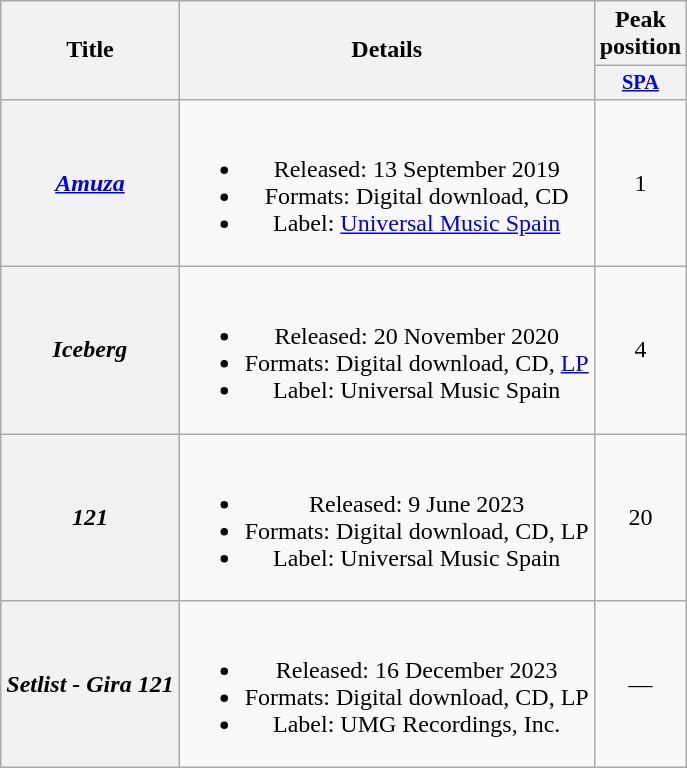<table class="wikitable plainrowheaders" style="text-align:center;">
<tr>
<th scope="col" rowspan="2">Title</th>
<th scope="col" rowspan="2">Details</th>
<th scope="col" colspan="1">Peak position</th>
</tr>
<tr>
<th scope="col" style="width:3em;font-size:85%;"><a href='#'>SPA</a><br></th>
</tr>
<tr>
<th scope="row"><em><a href='#'>Amuza</a></em></th>
<td><br><ul><li>Released: 13 September 2019</li><li>Formats: Digital download, CD</li><li>Label: <a href='#'>Universal Music Spain</a></li></ul></td>
<td>1</td>
</tr>
<tr>
<th scope="row"><em>Iceberg</em></th>
<td><br><ul><li>Released: 20 November 2020</li><li>Formats: Digital download, CD, <a href='#'>LP</a></li><li>Label: Universal Music Spain</li></ul></td>
<td>4</td>
</tr>
<tr>
<th scope="row"><em>121</em></th>
<td><br><ul><li>Released: 9 June 2023</li><li>Formats: Digital download, CD, LP</li><li>Label: Universal Music Spain</li></ul></td>
<td>20</td>
</tr>
<tr>
<th scope="row"><em>Setlist - Gira 121</em></th>
<td><br><ul><li>Released: 16 December 2023</li><li>Formats: Digital download, CD, LP</li><li>Label: UMG Recordings, Inc.</li></ul></td>
<td>—</td>
</tr>
</table>
